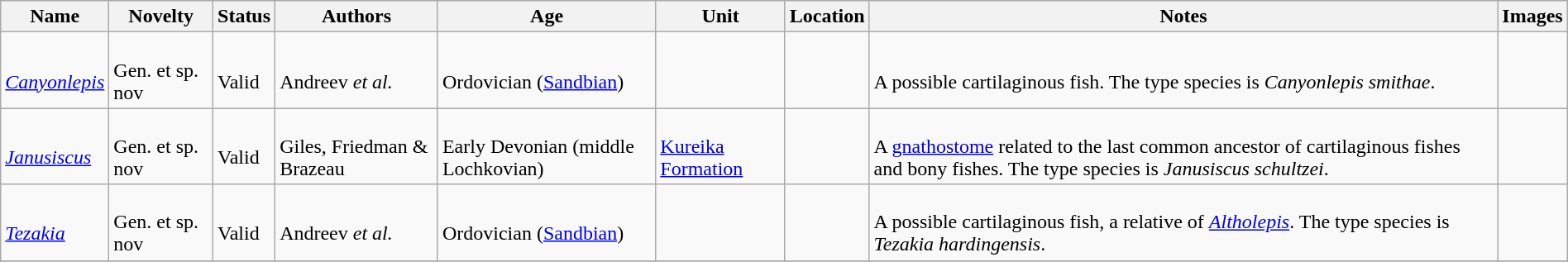<table class="wikitable sortable" align="center" width="100%">
<tr>
<th>Name</th>
<th>Novelty</th>
<th>Status</th>
<th>Authors</th>
<th>Age</th>
<th>Unit</th>
<th>Location</th>
<th>Notes</th>
<th>Images</th>
</tr>
<tr>
<td><br><em><a href='#'>Canyonlepis</a></em></td>
<td><br>Gen. et sp. nov</td>
<td><br>Valid</td>
<td><br>Andreev <em>et al.</em></td>
<td><br>Ordovician (<a href='#'>Sandbian</a>)</td>
<td></td>
<td><br></td>
<td><br>A possible cartilaginous fish. The type species is <em>Canyonlepis smithae</em>.</td>
<td></td>
</tr>
<tr>
<td><br><em><a href='#'>Janusiscus</a></em></td>
<td><br>Gen. et sp. nov</td>
<td><br>Valid</td>
<td><br>Giles, Friedman & Brazeau</td>
<td><br>Early Devonian (middle Lochkovian)</td>
<td><br><a href='#'>Kureika Formation</a></td>
<td><br></td>
<td><br>A <a href='#'>gnathostome</a> related to the last common ancestor of cartilaginous fishes and bony fishes. The type species is <em>Janusiscus schultzei</em>.</td>
<td></td>
</tr>
<tr>
<td><br><em><a href='#'>Tezakia</a></em></td>
<td><br>Gen. et sp. nov</td>
<td><br>Valid</td>
<td><br>Andreev <em>et al.</em></td>
<td><br>Ordovician (<a href='#'>Sandbian</a>)</td>
<td></td>
<td><br></td>
<td><br>A possible cartilaginous fish, a relative of <em><a href='#'>Altholepis</a></em>. The type species is <em>Tezakia hardingensis</em>.</td>
<td></td>
</tr>
<tr>
</tr>
</table>
